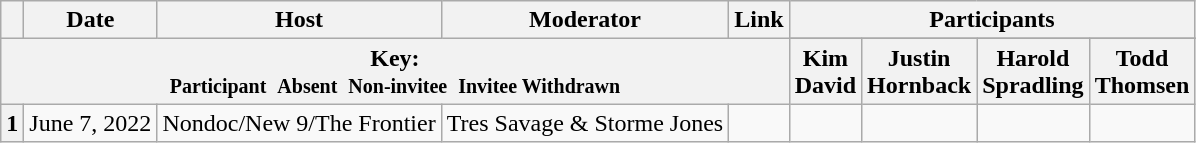<table class="wikitable" style="text-align:center;">
<tr>
<th scope="col"></th>
<th scope="col">Date</th>
<th scope="col">Host</th>
<th scope="col">Moderator</th>
<th scope="col">Link</th>
<th colspan="4" scope="col">Participants</th>
</tr>
<tr>
<th colspan="5" rowspan="2">Key:<br> <small>Participant </small>  <small>Absent </small>  <small>Non-invitee </small>  <small>Invitee  Withdrawn</small></th>
</tr>
<tr>
<th scope="col">Kim<br>David</th>
<th scope="col">Justin<br>Hornback</th>
<th scope="col">Harold<br>Spradling</th>
<th scope="col">Todd<br>Thomsen</th>
</tr>
<tr>
<th scope="row">1</th>
<td style="white-space:nowrap;">June 7, 2022</td>
<td style="white-space:nowrap;">Nondoc/New 9/The Frontier</td>
<td style="white-space:nowrap;">Tres Savage & Storme Jones</td>
<td style="white-space:nowrap;"></td>
<td></td>
<td></td>
<td></td>
<td></td>
</tr>
</table>
